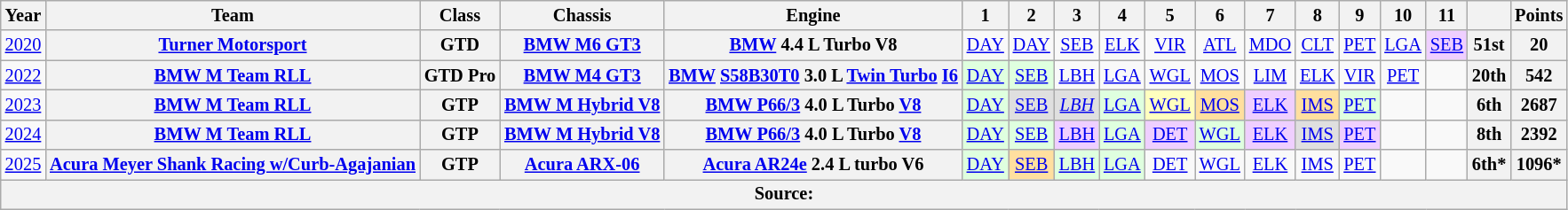<table class="wikitable" style="text-align:center; font-size:85%">
<tr>
<th>Year</th>
<th>Team</th>
<th>Class</th>
<th>Chassis</th>
<th>Engine</th>
<th>1</th>
<th>2</th>
<th>3</th>
<th>4</th>
<th>5</th>
<th>6</th>
<th>7</th>
<th>8</th>
<th>9</th>
<th>10</th>
<th>11</th>
<th></th>
<th>Points</th>
</tr>
<tr>
<td><a href='#'>2020</a></td>
<th nowrap><a href='#'>Turner Motorsport</a></th>
<th>GTD</th>
<th nowrap><a href='#'>BMW M6 GT3</a></th>
<th nowrap><a href='#'>BMW</a> 4.4 L Turbo V8</th>
<td><a href='#'>DAY</a></td>
<td><a href='#'>DAY</a></td>
<td><a href='#'>SEB</a></td>
<td><a href='#'>ELK</a></td>
<td><a href='#'>VIR</a></td>
<td><a href='#'>ATL</a></td>
<td><a href='#'>MDO</a></td>
<td><a href='#'>CLT</a></td>
<td><a href='#'>PET</a></td>
<td><a href='#'>LGA</a></td>
<td style="background:#EFCFFF;"><a href='#'>SEB</a><br></td>
<th>51st</th>
<th>20</th>
</tr>
<tr>
<td><a href='#'>2022</a></td>
<th nowrap><a href='#'>BMW M Team RLL</a></th>
<th nowrap>GTD Pro</th>
<th nowrap><a href='#'>BMW M4 GT3</a></th>
<th nowrap><a href='#'>BMW</a> <a href='#'>S58B30T0</a> 3.0 L <a href='#'>Twin Turbo</a> <a href='#'>I6</a></th>
<td style="background:#DFFFDF;"><a href='#'>DAY</a><br></td>
<td style="background:#DFFFDF;"><a href='#'>SEB</a><br></td>
<td><a href='#'>LBH</a></td>
<td><a href='#'>LGA</a></td>
<td><a href='#'>WGL</a></td>
<td><a href='#'>MOS</a></td>
<td><a href='#'>LIM</a></td>
<td><a href='#'>ELK</a></td>
<td><a href='#'>VIR</a></td>
<td><a href='#'>PET</a></td>
<td></td>
<th>20th</th>
<th>542</th>
</tr>
<tr>
<td><a href='#'>2023</a></td>
<th nowrap><a href='#'>BMW M Team RLL</a></th>
<th>GTP</th>
<th nowrap><a href='#'>BMW M Hybrid V8</a></th>
<th nowrap><a href='#'>BMW P66/3</a> 4.0 L Turbo <a href='#'>V8</a></th>
<td style="background:#DFFFDF;"><a href='#'>DAY</a><br></td>
<td style="background:#DFDFDF;"><a href='#'>SEB</a><br></td>
<td style="background:#DFDFDF;"><em><a href='#'>LBH</a></em><br></td>
<td style="background:#DFFFDF;"><a href='#'>LGA</a><br></td>
<td style="background:#FFFFBF;"><a href='#'>WGL</a><br></td>
<td style="background:#FFDF9F;"><a href='#'>MOS</a><br></td>
<td style="background:#EFCFFF;"><a href='#'>ELK</a><br></td>
<td style="background:#FFDF9F;"><a href='#'>IMS</a><br></td>
<td style="background:#DFFFDF;"><a href='#'>PET</a><br></td>
<td></td>
<td></td>
<th>6th</th>
<th>2687</th>
</tr>
<tr>
<td><a href='#'>2024</a></td>
<th nowrap><a href='#'>BMW M Team RLL</a></th>
<th>GTP</th>
<th nowrap><a href='#'>BMW M Hybrid V8</a></th>
<th nowrap><a href='#'>BMW P66/3</a> 4.0 L Turbo <a href='#'>V8</a></th>
<td style="background:#DFFFDF;"><a href='#'>DAY</a><br></td>
<td style="background:#DFFFDF;"><a href='#'>SEB</a><br></td>
<td style="background:#EFCFFF;"><a href='#'>LBH</a><br></td>
<td style="background:#DFFFDF;"><a href='#'>LGA</a><br></td>
<td style="background:#EFCFFF;"><a href='#'>DET</a><br></td>
<td style="background:#DFFFDF;"><a href='#'>WGL</a><br></td>
<td style="background:#EFCFFF;"><a href='#'>ELK</a><br></td>
<td style="background:#DFDFDF;"><a href='#'>IMS</a><br></td>
<td style="background:#EFCFFF;"><a href='#'>PET</a><br></td>
<td></td>
<td></td>
<th>8th</th>
<th>2392</th>
</tr>
<tr>
<td><a href='#'>2025</a></td>
<th><a href='#'>Acura Meyer Shank Racing w/Curb-Agajanian</a></th>
<th>GTP</th>
<th><a href='#'>Acura ARX-06</a></th>
<th><a href='#'>Acura AR24e</a> 2.4 L turbo V6</th>
<td style="background:#DFFFDF;"><a href='#'>DAY</a><br></td>
<td style="background:#FFDF9F;"><a href='#'>SEB</a><br></td>
<td style="background:#DFFFDF;"><a href='#'>LBH</a><br></td>
<td style="background:#DFFFDF;"><a href='#'>LGA</a><br></td>
<td style="background:#;"><a href='#'>DET</a><br></td>
<td style="background:#;"><a href='#'>WGL</a><br></td>
<td style="background:#;"><a href='#'>ELK</a><br></td>
<td style="background:#;"><a href='#'>IMS</a><br></td>
<td style="background:#;"><a href='#'>PET</a><br></td>
<td></td>
<td></td>
<th>6th*</th>
<th>1096*</th>
</tr>
<tr>
<th colspan="18">Source:</th>
</tr>
</table>
